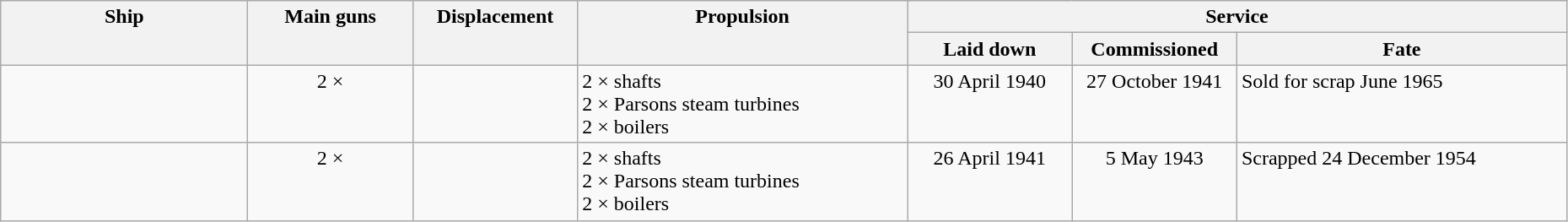<table class="wikitable" style="width:98%;">
<tr valign="top"|- valign="top">
<th style="width:15%; text-align:center;" rowspan="2">Ship</th>
<th style="width:10%; text-align:center;" rowspan="2">Main guns</th>
<th style="width:10%; text-align:center;" rowspan="2">Displacement</th>
<th style="width:20%; text-align:center;" rowspan="2">Propulsion</th>
<th style="width:40%; text-align:center;" colspan="3">Service</th>
</tr>
<tr valign="top">
<th style="width:10%; text-align:center;">Laid down</th>
<th style="width:10%; text-align:center;">Commissioned</th>
<th style="width:20%; text-align:center;">Fate</th>
</tr>
<tr valign="top">
<td align= left></td>
<td style="text-align:center;">2 × </td>
<td style="text-align:center;"></td>
<td align= left>2 × shafts<br>2 × Parsons steam turbines<br>2 × boilers</td>
<td style="text-align:center;">30 April 1940</td>
<td style="text-align:center;">27 October 1941</td>
<td align= left>Sold for scrap June 1965</td>
</tr>
<tr valign="top">
<td align= left></td>
<td style="text-align:center;">2 × </td>
<td style="text-align:center;"></td>
<td align= left>2 × shafts<br>2 × Parsons steam turbines<br>2 × boilers</td>
<td style="text-align:center;">26 April 1941</td>
<td style="text-align:center;">5 May 1943</td>
<td align= left>Scrapped 24 December 1954</td>
</tr>
</table>
